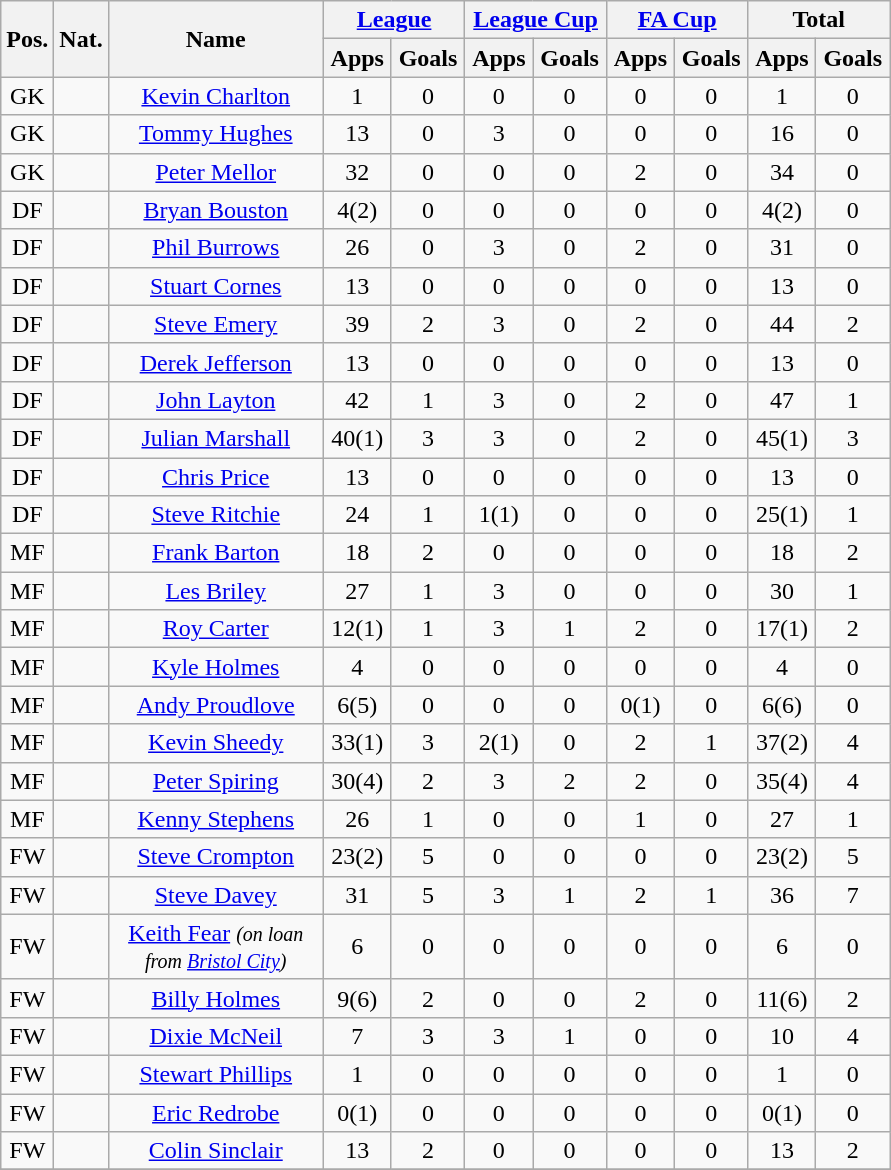<table class="wikitable plainrowheaders" style="text-align:center">
<tr>
<th rowspan="2">Pos.</th>
<th rowspan="2">Nat.</th>
<th rowspan="2" width="136">Name</th>
<th colspan="2" width="87"><a href='#'>League</a></th>
<th colspan="2" width="87"><a href='#'>League Cup</a></th>
<th colspan="2" width="87"><a href='#'>FA Cup</a></th>
<th colspan="2" width="87">Total</th>
</tr>
<tr>
<th>Apps</th>
<th>Goals</th>
<th>Apps</th>
<th>Goals</th>
<th>Apps</th>
<th>Goals</th>
<th>Apps</th>
<th>Goals</th>
</tr>
<tr>
<td>GK</td>
<td></td>
<td><a href='#'>Kevin Charlton</a></td>
<td>1</td>
<td>0</td>
<td>0</td>
<td>0</td>
<td>0</td>
<td>0</td>
<td>1</td>
<td>0</td>
</tr>
<tr>
<td>GK</td>
<td></td>
<td><a href='#'>Tommy Hughes</a></td>
<td>13</td>
<td>0</td>
<td>3</td>
<td>0</td>
<td>0</td>
<td>0</td>
<td>16</td>
<td>0</td>
</tr>
<tr>
<td>GK</td>
<td></td>
<td><a href='#'>Peter Mellor</a></td>
<td>32</td>
<td>0</td>
<td>0</td>
<td>0</td>
<td>2</td>
<td>0</td>
<td>34</td>
<td>0</td>
</tr>
<tr>
<td>DF</td>
<td></td>
<td><a href='#'>Bryan Bouston</a></td>
<td>4(2)</td>
<td>0</td>
<td>0</td>
<td>0</td>
<td>0</td>
<td>0</td>
<td>4(2)</td>
<td>0</td>
</tr>
<tr>
<td>DF</td>
<td></td>
<td><a href='#'>Phil Burrows</a></td>
<td>26</td>
<td>0</td>
<td>3</td>
<td>0</td>
<td>2</td>
<td>0</td>
<td>31</td>
<td>0</td>
</tr>
<tr>
<td>DF</td>
<td></td>
<td><a href='#'>Stuart Cornes</a></td>
<td>13</td>
<td>0</td>
<td>0</td>
<td>0</td>
<td>0</td>
<td>0</td>
<td>13</td>
<td>0</td>
</tr>
<tr>
<td>DF</td>
<td></td>
<td><a href='#'>Steve Emery</a></td>
<td>39</td>
<td>2</td>
<td>3</td>
<td>0</td>
<td>2</td>
<td>0</td>
<td>44</td>
<td>2</td>
</tr>
<tr>
<td>DF</td>
<td></td>
<td><a href='#'>Derek Jefferson</a></td>
<td>13</td>
<td>0</td>
<td>0</td>
<td>0</td>
<td>0</td>
<td>0</td>
<td>13</td>
<td>0</td>
</tr>
<tr>
<td>DF</td>
<td></td>
<td><a href='#'>John Layton</a></td>
<td>42</td>
<td>1</td>
<td>3</td>
<td>0</td>
<td>2</td>
<td>0</td>
<td>47</td>
<td>1</td>
</tr>
<tr>
<td>DF</td>
<td></td>
<td><a href='#'>Julian Marshall</a></td>
<td>40(1)</td>
<td>3</td>
<td>3</td>
<td>0</td>
<td>2</td>
<td>0</td>
<td>45(1)</td>
<td>3</td>
</tr>
<tr>
<td>DF</td>
<td></td>
<td><a href='#'>Chris Price</a></td>
<td>13</td>
<td>0</td>
<td>0</td>
<td>0</td>
<td>0</td>
<td>0</td>
<td>13</td>
<td>0</td>
</tr>
<tr>
<td>DF</td>
<td></td>
<td><a href='#'>Steve Ritchie</a></td>
<td>24</td>
<td>1</td>
<td>1(1)</td>
<td>0</td>
<td>0</td>
<td>0</td>
<td>25(1)</td>
<td>1</td>
</tr>
<tr>
<td>MF</td>
<td></td>
<td><a href='#'>Frank Barton</a></td>
<td>18</td>
<td>2</td>
<td>0</td>
<td>0</td>
<td>0</td>
<td>0</td>
<td>18</td>
<td>2</td>
</tr>
<tr>
<td>MF</td>
<td></td>
<td><a href='#'>Les Briley</a></td>
<td>27</td>
<td>1</td>
<td>3</td>
<td>0</td>
<td>0</td>
<td>0</td>
<td>30</td>
<td>1</td>
</tr>
<tr>
<td>MF</td>
<td></td>
<td><a href='#'>Roy Carter</a></td>
<td>12(1)</td>
<td>1</td>
<td>3</td>
<td>1</td>
<td>2</td>
<td>0</td>
<td>17(1)</td>
<td>2</td>
</tr>
<tr>
<td>MF</td>
<td></td>
<td><a href='#'>Kyle Holmes</a></td>
<td>4</td>
<td>0</td>
<td>0</td>
<td>0</td>
<td>0</td>
<td>0</td>
<td>4</td>
<td>0</td>
</tr>
<tr>
<td>MF</td>
<td></td>
<td><a href='#'>Andy Proudlove</a></td>
<td>6(5)</td>
<td>0</td>
<td>0</td>
<td>0</td>
<td>0(1)</td>
<td>0</td>
<td>6(6)</td>
<td>0</td>
</tr>
<tr>
<td>MF</td>
<td></td>
<td><a href='#'>Kevin Sheedy</a></td>
<td>33(1)</td>
<td>3</td>
<td>2(1)</td>
<td>0</td>
<td>2</td>
<td>1</td>
<td>37(2)</td>
<td>4</td>
</tr>
<tr>
<td>MF</td>
<td></td>
<td><a href='#'>Peter Spiring</a></td>
<td>30(4)</td>
<td>2</td>
<td>3</td>
<td>2</td>
<td>2</td>
<td>0</td>
<td>35(4)</td>
<td>4</td>
</tr>
<tr>
<td>MF</td>
<td></td>
<td><a href='#'>Kenny Stephens</a></td>
<td>26</td>
<td>1</td>
<td>0</td>
<td>0</td>
<td>1</td>
<td>0</td>
<td>27</td>
<td>1</td>
</tr>
<tr>
<td>FW</td>
<td></td>
<td><a href='#'>Steve Crompton</a></td>
<td>23(2)</td>
<td>5</td>
<td>0</td>
<td>0</td>
<td>0</td>
<td>0</td>
<td>23(2)</td>
<td>5</td>
</tr>
<tr>
<td>FW</td>
<td></td>
<td><a href='#'>Steve Davey</a></td>
<td>31</td>
<td>5</td>
<td>3</td>
<td>1</td>
<td>2</td>
<td>1</td>
<td>36</td>
<td>7</td>
</tr>
<tr>
<td>FW</td>
<td></td>
<td><a href='#'>Keith Fear</a> <em><small>(on loan from <a href='#'>Bristol City</a>)</small></em></td>
<td>6</td>
<td>0</td>
<td>0</td>
<td>0</td>
<td>0</td>
<td>0</td>
<td>6</td>
<td>0</td>
</tr>
<tr>
<td>FW</td>
<td></td>
<td><a href='#'>Billy Holmes</a></td>
<td>9(6)</td>
<td>2</td>
<td>0</td>
<td>0</td>
<td>2</td>
<td>0</td>
<td>11(6)</td>
<td>2</td>
</tr>
<tr>
<td>FW</td>
<td></td>
<td><a href='#'>Dixie McNeil</a></td>
<td>7</td>
<td>3</td>
<td>3</td>
<td>1</td>
<td>0</td>
<td>0</td>
<td>10</td>
<td>4</td>
</tr>
<tr>
<td>FW</td>
<td></td>
<td><a href='#'>Stewart Phillips</a></td>
<td>1</td>
<td>0</td>
<td>0</td>
<td>0</td>
<td>0</td>
<td>0</td>
<td>1</td>
<td>0</td>
</tr>
<tr>
<td>FW</td>
<td></td>
<td><a href='#'>Eric Redrobe</a></td>
<td>0(1)</td>
<td>0</td>
<td>0</td>
<td>0</td>
<td>0</td>
<td>0</td>
<td>0(1)</td>
<td>0</td>
</tr>
<tr>
<td>FW</td>
<td></td>
<td><a href='#'>Colin Sinclair</a></td>
<td>13</td>
<td>2</td>
<td>0</td>
<td>0</td>
<td>0</td>
<td>0</td>
<td>13</td>
<td>2</td>
</tr>
<tr>
</tr>
</table>
